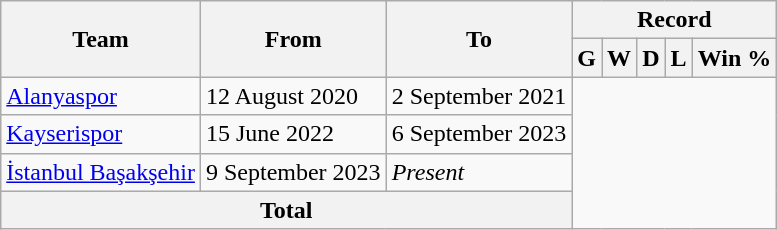<table class="wikitable" style="text-align:centre">
<tr>
<th rowspan=2>Team</th>
<th rowspan=2>From</th>
<th rowspan=2>To</th>
<th colspan=8>Record</th>
</tr>
<tr>
<th>G</th>
<th>W</th>
<th>D</th>
<th>L</th>
<th>Win %</th>
</tr>
<tr>
<td><a href='#'>Alanyaspor</a></td>
<td align=left>12 August 2020</td>
<td align=left>2 September 2021<br></td>
</tr>
<tr>
<td><a href='#'>Kayserispor</a></td>
<td align=left>15 June 2022</td>
<td align=left>6 September 2023<br></td>
</tr>
<tr>
<td><a href='#'>İstanbul Başakşehir</a></td>
<td align=left>9 September 2023</td>
<td align=left><em>Present</em><br></td>
</tr>
<tr>
<th colspan="3">Total<br></th>
</tr>
</table>
